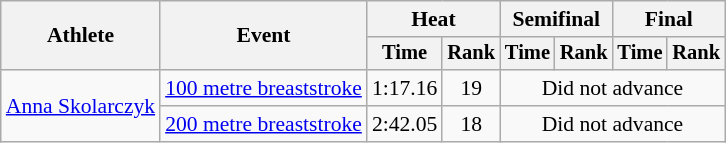<table class=wikitable style="font-size:90%">
<tr>
<th rowspan="2">Athlete</th>
<th rowspan="2">Event</th>
<th colspan="2">Heat</th>
<th colspan="2">Semifinal</th>
<th colspan="2">Final</th>
</tr>
<tr style="font-size:95%">
<th>Time</th>
<th>Rank</th>
<th>Time</th>
<th>Rank</th>
<th>Time</th>
<th>Rank</th>
</tr>
<tr align=center>
<td style="text-align:left;" rowspan="2"><a href='#'>Anna Skolarczyk</a></td>
<td align=left><a href='#'>100 metre breaststroke</a></td>
<td align=center>1:17.16</td>
<td align=center>19</td>
<td colspan="4" style="text-align:center;">Did not advance</td>
</tr>
<tr>
<td align=left><a href='#'>200 metre breaststroke</a></td>
<td align=center>2:42.05</td>
<td align=center>18</td>
<td colspan="4" style="text-align:center;">Did not advance</td>
</tr>
</table>
